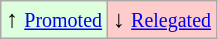<table class="wikitable" align="center">
<tr>
<td style="background:#ddffdd">↑ <small><a href='#'>Promoted</a></small></td>
<td style="background:#ffcccc">↓ <small><a href='#'>Relegated</a></small></td>
</tr>
</table>
